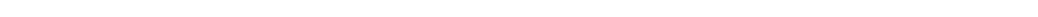<table style="width:88%; text-align:center;">
<tr style="color:white;">
<td style="background:"><strong>85</strong></td>
<td style="background:"><strong>4</strong></td>
<td style="background:"><strong>63</strong></td>
</tr>
</table>
